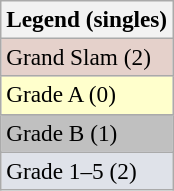<table class=wikitable style=font-size:97%>
<tr>
<th>Legend (singles)</th>
</tr>
<tr style="background:#e5d1cb;">
<td>Grand Slam (2)</td>
</tr>
<tr style="background:#ffc;">
<td>Grade A (0)</td>
</tr>
<tr style="background:silver;">
<td>Grade B (1)</td>
</tr>
<tr style="background:#dfe2e9;">
<td>Grade 1–5 (2)</td>
</tr>
</table>
